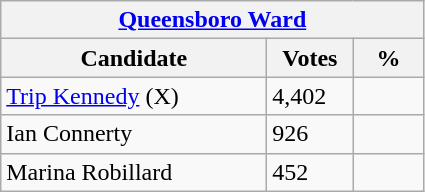<table class="wikitable">
<tr>
<th colspan="3"><a href='#'>Queensboro Ward</a></th>
</tr>
<tr>
<th style="width: 170px">Candidate</th>
<th style="width: 50px">Votes</th>
<th style="width: 40px">%</th>
</tr>
<tr>
<td><a href='#'>Trip Kennedy</a> (X)</td>
<td>4,402</td>
<td></td>
</tr>
<tr>
<td>Ian Connerty</td>
<td>926</td>
<td></td>
</tr>
<tr>
<td>Marina Robillard</td>
<td>452</td>
<td></td>
</tr>
</table>
